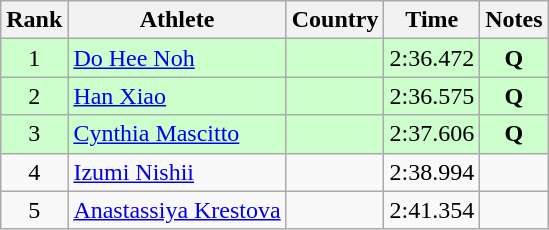<table class="wikitable sortable" style="text-align:center">
<tr>
<th>Rank</th>
<th>Athlete</th>
<th>Country</th>
<th>Time</th>
<th>Notes</th>
</tr>
<tr bgcolor="#ccffcc">
<td>1</td>
<td align=left><a href='#'>Do Hee Noh</a></td>
<td align=left></td>
<td>2:36.472</td>
<td><strong>Q</strong></td>
</tr>
<tr bgcolor="#ccffcc">
<td>2</td>
<td align=left><a href='#'>Han Xiao</a></td>
<td align=left></td>
<td>2:36.575</td>
<td><strong>Q</strong></td>
</tr>
<tr bgcolor="#ccffcc">
<td>3</td>
<td align=left><a href='#'>Cynthia Mascitto</a></td>
<td align=left></td>
<td>2:37.606</td>
<td><strong>Q</strong></td>
</tr>
<tr>
<td>4</td>
<td align=left><a href='#'>Izumi Nishii</a></td>
<td align=left></td>
<td>2:38.994</td>
<td></td>
</tr>
<tr>
<td>5</td>
<td align=left><a href='#'>Anastassiya Krestova</a></td>
<td align=left></td>
<td>2:41.354</td>
<td></td>
</tr>
</table>
